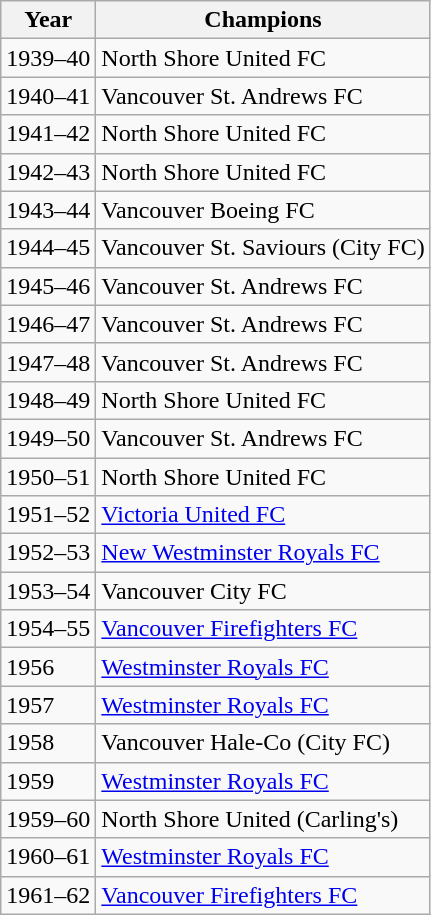<table class="wikitable">
<tr>
<th>Year</th>
<th>Champions</th>
</tr>
<tr>
<td>1939–40</td>
<td>North Shore United FC</td>
</tr>
<tr>
<td>1940–41</td>
<td>Vancouver St. Andrews FC</td>
</tr>
<tr>
<td>1941–42</td>
<td>North Shore United FC</td>
</tr>
<tr>
<td>1942–43</td>
<td>North Shore United FC</td>
</tr>
<tr>
<td>1943–44</td>
<td>Vancouver Boeing FC</td>
</tr>
<tr>
<td>1944–45</td>
<td>Vancouver St. Saviours (City FC)</td>
</tr>
<tr>
<td>1945–46</td>
<td>Vancouver St. Andrews FC</td>
</tr>
<tr>
<td>1946–47</td>
<td>Vancouver St. Andrews FC</td>
</tr>
<tr>
<td>1947–48</td>
<td>Vancouver St. Andrews FC</td>
</tr>
<tr>
<td>1948–49</td>
<td>North Shore United FC</td>
</tr>
<tr>
<td>1949–50</td>
<td>Vancouver St. Andrews FC</td>
</tr>
<tr>
<td>1950–51</td>
<td>North Shore United FC</td>
</tr>
<tr>
<td>1951–52</td>
<td><a href='#'>Victoria United FC</a></td>
</tr>
<tr>
<td>1952–53</td>
<td><a href='#'>New Westminster Royals FC</a></td>
</tr>
<tr>
<td>1953–54</td>
<td>Vancouver City FC</td>
</tr>
<tr>
<td>1954–55</td>
<td><a href='#'>Vancouver Firefighters FC</a></td>
</tr>
<tr>
<td>1956</td>
<td><a href='#'>Westminster Royals FC</a></td>
</tr>
<tr>
<td>1957</td>
<td><a href='#'>Westminster Royals FC</a></td>
</tr>
<tr>
<td>1958</td>
<td>Vancouver Hale-Co (City FC)</td>
</tr>
<tr>
<td>1959</td>
<td><a href='#'>Westminster Royals FC</a></td>
</tr>
<tr>
<td>1959–60</td>
<td>North Shore United (Carling's)</td>
</tr>
<tr>
<td>1960–61</td>
<td><a href='#'>Westminster Royals FC</a></td>
</tr>
<tr>
<td>1961–62</td>
<td><a href='#'>Vancouver Firefighters FC</a></td>
</tr>
</table>
